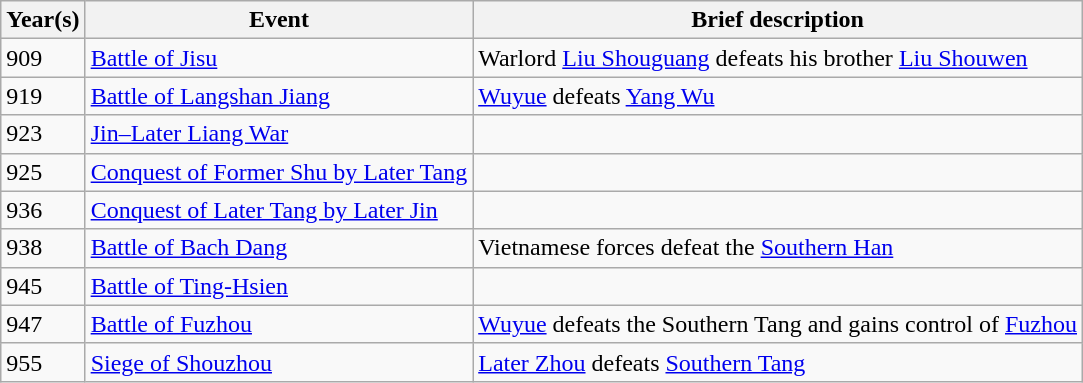<table class=wikitable>
<tr>
<th>Year(s)</th>
<th>Event</th>
<th>Brief description</th>
</tr>
<tr>
<td>909</td>
<td><a href='#'>Battle of Jisu</a></td>
<td>Warlord <a href='#'>Liu Shouguang</a> defeats his brother <a href='#'>Liu Shouwen</a></td>
</tr>
<tr>
<td>919</td>
<td><a href='#'>Battle of Langshan Jiang</a></td>
<td><a href='#'>Wuyue</a> defeats <a href='#'>Yang Wu</a></td>
</tr>
<tr>
<td>923</td>
<td><a href='#'>Jin–Later Liang War</a></td>
<td></td>
</tr>
<tr>
<td>925</td>
<td><a href='#'>Conquest of Former Shu by Later Tang</a></td>
<td></td>
</tr>
<tr>
<td>936</td>
<td><a href='#'>Conquest of Later Tang by Later Jin</a></td>
<td></td>
</tr>
<tr>
<td>938</td>
<td><a href='#'>Battle of Bach Dang</a></td>
<td>Vietnamese forces defeat the <a href='#'>Southern Han</a></td>
</tr>
<tr>
<td>945</td>
<td><a href='#'>Battle of Ting-Hsien</a></td>
<td></td>
</tr>
<tr>
<td>947</td>
<td><a href='#'>Battle of Fuzhou</a></td>
<td><a href='#'>Wuyue</a> defeats the Southern Tang and gains control of <a href='#'>Fuzhou</a></td>
</tr>
<tr>
<td>955</td>
<td><a href='#'>Siege of Shouzhou</a></td>
<td><a href='#'>Later Zhou</a> defeats <a href='#'>Southern Tang</a></td>
</tr>
</table>
